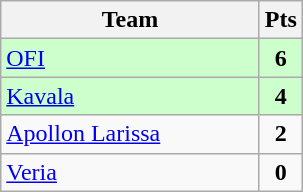<table class="wikitable" style="text-align: center;">
<tr>
<th width=165>Team</th>
<th width=20>Pts</th>
</tr>
<tr bgcolor="#ccffcc">
<td align=left><a href='#'>OFI</a></td>
<td><strong>6</strong></td>
</tr>
<tr bgcolor="#ccffcc">
<td align=left><a href='#'>Kavala</a></td>
<td><strong>4</strong></td>
</tr>
<tr>
<td align=left><a href='#'>Apollon Larissa</a></td>
<td><strong>2</strong></td>
</tr>
<tr>
<td align=left><a href='#'>Veria</a></td>
<td><strong>0</strong></td>
</tr>
</table>
